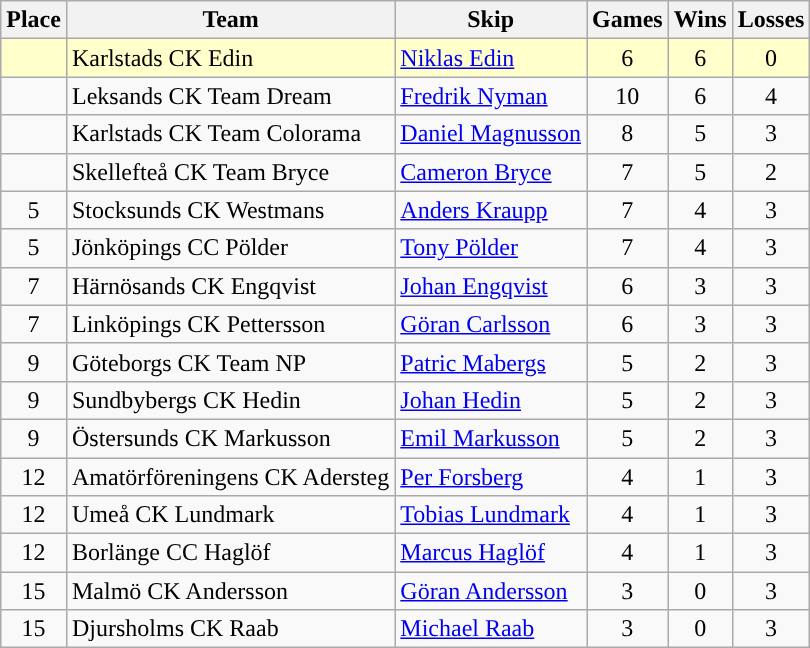<table class="wikitable" style="text-align:center;">
<tr>
<th>Place</th>
<th>Team</th>
<th>Skip</th>
<th>Games</th>
<th>Wins</th>
<th>Losses</th>
</tr>
<tr bgcolor=#ffc>
<td></td>
<td align=left>Karlstads CK Edin</td>
<td align=left><a href='#'>Niklas Edin</a></td>
<td>6</td>
<td>6</td>
<td>0</td>
</tr>
<tr>
<td></td>
<td align=left>Leksands CK Team Dream</td>
<td align=left><a href='#'>Fredrik Nyman</a></td>
<td>10</td>
<td>6</td>
<td>4</td>
</tr>
<tr>
<td></td>
<td align=left>Karlstads CK Team Colorama</td>
<td align=left><a href='#'>Daniel Magnusson</a></td>
<td>8</td>
<td>5</td>
<td>3</td>
</tr>
<tr>
<td></td>
<td align=left>Skellefteå CK Team Bryce</td>
<td align=left><a href='#'>Cameron Bryce</a></td>
<td>7</td>
<td>5</td>
<td>2</td>
</tr>
<tr>
<td>5</td>
<td align=left>Stocksunds CK Westmans</td>
<td align=left><a href='#'>Anders Kraupp</a></td>
<td>7</td>
<td>4</td>
<td>3</td>
</tr>
<tr>
<td>5</td>
<td align=left>Jönköpings CC Pölder</td>
<td align=left><a href='#'>Tony Pölder</a></td>
<td>7</td>
<td>4</td>
<td>3</td>
</tr>
<tr>
<td>7</td>
<td align=left>Härnösands CK Engqvist</td>
<td align=left><a href='#'>Johan Engqvist</a></td>
<td>6</td>
<td>3</td>
<td>3</td>
</tr>
<tr>
<td>7</td>
<td align=left>Linköpings CK Pettersson</td>
<td align=left><a href='#'>Göran Carlsson</a></td>
<td>6</td>
<td>3</td>
<td>3</td>
</tr>
<tr>
<td>9</td>
<td align=left>Göteborgs CK Team NP</td>
<td align=left><a href='#'>Patric Mabergs</a></td>
<td>5</td>
<td>2</td>
<td>3</td>
</tr>
<tr>
<td>9</td>
<td align=left>Sundbybergs CK Hedin</td>
<td align=left><a href='#'>Johan Hedin</a></td>
<td>5</td>
<td>2</td>
<td>3</td>
</tr>
<tr>
<td>9</td>
<td align=left>Östersunds CK Markusson</td>
<td align=left><a href='#'>Emil Markusson</a></td>
<td>5</td>
<td>2</td>
<td>3</td>
</tr>
<tr>
<td>12</td>
<td align=left>Amatörföreningens CK Adersteg</td>
<td align=left><a href='#'>Per Forsberg</a></td>
<td>4</td>
<td>1</td>
<td>3</td>
</tr>
<tr>
<td>12</td>
<td align=left>Umeå CK Lundmark</td>
<td align=left><a href='#'>Tobias Lundmark</a></td>
<td>4</td>
<td>1</td>
<td>3</td>
</tr>
<tr>
<td>12</td>
<td align=left>Borlänge CC Haglöf</td>
<td align=left><a href='#'>Marcus Haglöf</a></td>
<td>4</td>
<td>1</td>
<td>3</td>
</tr>
<tr>
<td>15</td>
<td align=left>Malmö CK Andersson</td>
<td align=left><a href='#'>Göran Andersson</a></td>
<td>3</td>
<td>0</td>
<td>3</td>
</tr>
<tr>
<td>15</td>
<td align=left>Djursholms CK Raab</td>
<td align=left><a href='#'>Michael Raab</a></td>
<td>3</td>
<td>0</td>
<td>3</td>
</tr>
</table>
